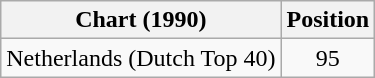<table class="wikitable">
<tr>
<th>Chart (1990)</th>
<th>Position</th>
</tr>
<tr>
<td>Netherlands (Dutch Top 40)</td>
<td align="center">95</td>
</tr>
</table>
